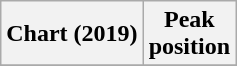<table class="wikitable sortable plainrowheaders">
<tr>
<th scope="col">Chart (2019)</th>
<th scope="col">Peak<br>position</th>
</tr>
<tr>
</tr>
</table>
